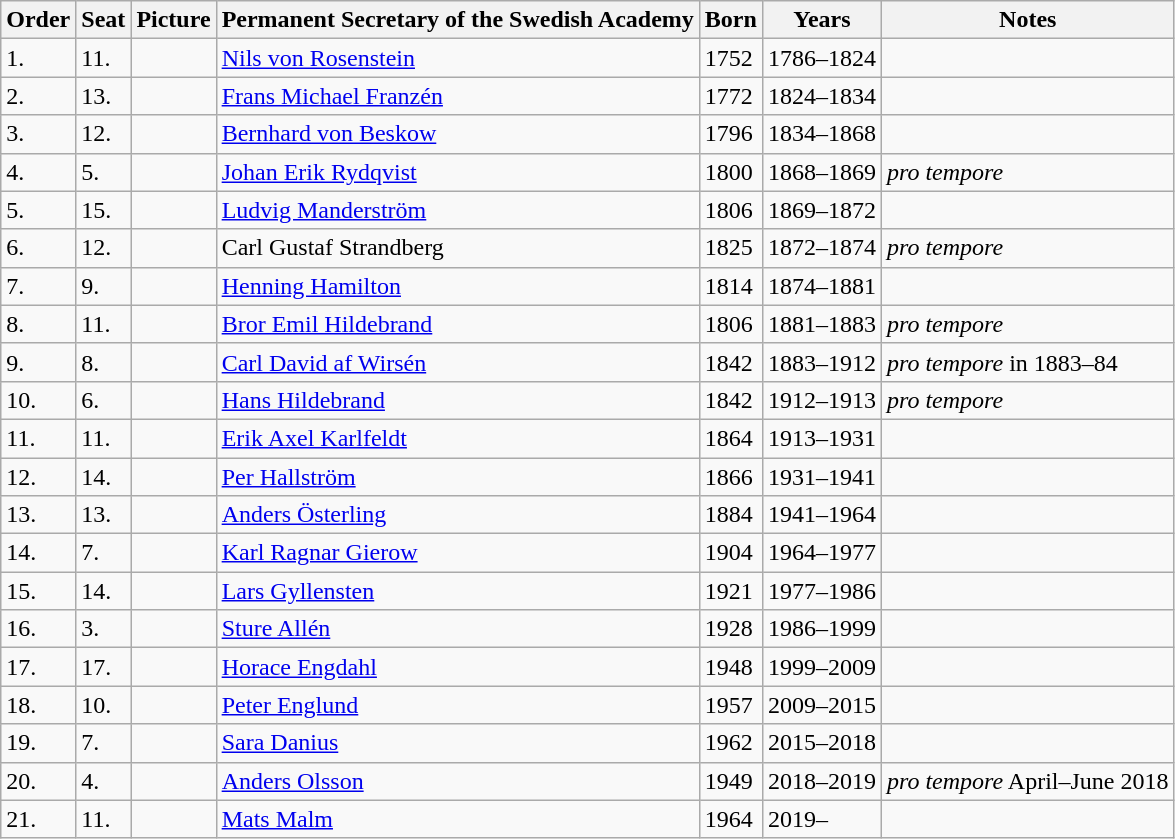<table class="wikitable">
<tr>
<th>Order</th>
<th>Seat</th>
<th>Picture</th>
<th>Permanent Secretary of the Swedish Academy</th>
<th>Born</th>
<th>Years</th>
<th>Notes</th>
</tr>
<tr>
<td>1.</td>
<td>11.</td>
<td></td>
<td><a href='#'>Nils von Rosenstein</a></td>
<td>1752</td>
<td>1786–1824</td>
<td></td>
</tr>
<tr>
<td>2.</td>
<td>13.</td>
<td></td>
<td><a href='#'>Frans Michael Franzén</a></td>
<td>1772</td>
<td>1824–1834</td>
<td></td>
</tr>
<tr>
<td>3.</td>
<td>12.</td>
<td></td>
<td><a href='#'>Bernhard von Beskow</a></td>
<td>1796</td>
<td>1834–1868</td>
<td></td>
</tr>
<tr>
<td>4.</td>
<td>5.</td>
<td></td>
<td><a href='#'>Johan Erik Rydqvist</a></td>
<td>1800</td>
<td>1868–1869</td>
<td><em>pro tempore</em></td>
</tr>
<tr>
<td>5.</td>
<td>15.</td>
<td></td>
<td><a href='#'>Ludvig Manderström</a></td>
<td>1806</td>
<td>1869–1872</td>
<td></td>
</tr>
<tr>
<td>6.</td>
<td>12.</td>
<td></td>
<td>Carl Gustaf Strandberg</td>
<td>1825</td>
<td>1872–1874</td>
<td><em>pro tempore</em></td>
</tr>
<tr>
<td>7.</td>
<td>9.</td>
<td></td>
<td><a href='#'>Henning Hamilton</a></td>
<td>1814</td>
<td>1874–1881</td>
<td></td>
</tr>
<tr>
<td>8.</td>
<td>11.</td>
<td></td>
<td><a href='#'>Bror Emil Hildebrand</a></td>
<td>1806</td>
<td>1881–1883</td>
<td><em>pro tempore</em></td>
</tr>
<tr>
<td>9.</td>
<td>8.</td>
<td></td>
<td><a href='#'>Carl David af Wirsén</a></td>
<td>1842</td>
<td>1883–1912</td>
<td><em>pro tempore</em> in 1883–84</td>
</tr>
<tr>
<td>10.</td>
<td>6.</td>
<td></td>
<td><a href='#'>Hans Hildebrand</a></td>
<td>1842</td>
<td>1912–1913</td>
<td><em>pro tempore</em></td>
</tr>
<tr>
<td>11.</td>
<td>11.</td>
<td></td>
<td><a href='#'>Erik Axel Karlfeldt</a></td>
<td>1864</td>
<td>1913–1931</td>
<td></td>
</tr>
<tr>
<td>12.</td>
<td>14.</td>
<td></td>
<td><a href='#'>Per Hallström</a></td>
<td>1866</td>
<td>1931–1941</td>
<td></td>
</tr>
<tr>
<td>13.</td>
<td>13.</td>
<td></td>
<td><a href='#'>Anders Österling</a></td>
<td>1884</td>
<td>1941–1964</td>
<td></td>
</tr>
<tr>
<td>14.</td>
<td>7.</td>
<td></td>
<td><a href='#'>Karl Ragnar Gierow</a></td>
<td>1904</td>
<td>1964–1977</td>
<td></td>
</tr>
<tr>
<td>15.</td>
<td>14.</td>
<td></td>
<td><a href='#'>Lars Gyllensten</a></td>
<td>1921</td>
<td>1977–1986</td>
<td></td>
</tr>
<tr>
<td>16.</td>
<td>3.</td>
<td></td>
<td><a href='#'>Sture Allén</a></td>
<td>1928</td>
<td>1986–1999</td>
<td></td>
</tr>
<tr>
<td>17.</td>
<td>17.</td>
<td></td>
<td><a href='#'>Horace Engdahl</a></td>
<td>1948</td>
<td>1999–2009</td>
<td></td>
</tr>
<tr>
<td>18.</td>
<td>10.</td>
<td></td>
<td><a href='#'>Peter Englund</a></td>
<td>1957</td>
<td>2009–2015</td>
<td></td>
</tr>
<tr>
<td>19.</td>
<td>7.</td>
<td></td>
<td><a href='#'>Sara Danius</a></td>
<td>1962</td>
<td>2015–2018</td>
<td></td>
</tr>
<tr>
<td>20.</td>
<td>4.</td>
<td></td>
<td><a href='#'>Anders Olsson</a></td>
<td>1949</td>
<td>2018–2019</td>
<td><em>pro tempore</em> April–June 2018</td>
</tr>
<tr>
<td>21.</td>
<td>11.</td>
<td></td>
<td><a href='#'>Mats Malm</a></td>
<td>1964</td>
<td>2019–</td>
<td></td>
</tr>
</table>
